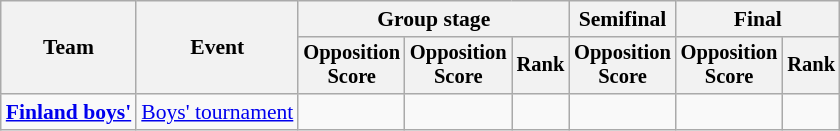<table class="wikitable" style="font-size:90%">
<tr>
<th rowspan=2>Team</th>
<th rowspan=2>Event</th>
<th colspan=3>Group stage</th>
<th>Semifinal</th>
<th colspan=2>Final</th>
</tr>
<tr style="font-size:95%">
<th>Opposition<br>Score</th>
<th>Opposition<br>Score</th>
<th>Rank</th>
<th>Opposition<br>Score</th>
<th>Opposition<br>Score</th>
<th>Rank</th>
</tr>
<tr align=center>
<td align=left><strong><a href='#'>Finland boys'</a></strong></td>
<td align=left><a href='#'>Boys' tournament</a></td>
<td></td>
<td></td>
<td></td>
<td></td>
<td></td>
<td></td>
</tr>
</table>
